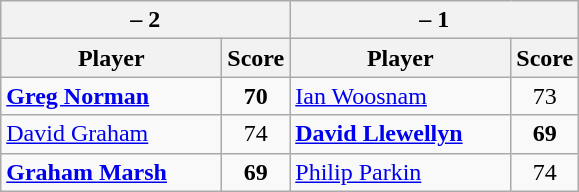<table class=wikitable>
<tr>
<th colspan=2> – 2</th>
<th colspan=2> – 1</th>
</tr>
<tr>
<th width=140>Player</th>
<th>Score</th>
<th width=140>Player</th>
<th>Score</th>
</tr>
<tr>
<td><strong><a href='#'>Greg Norman</a></strong></td>
<td align=center><strong>70</strong></td>
<td><a href='#'>Ian Woosnam</a></td>
<td align=center>73</td>
</tr>
<tr>
<td><a href='#'>David Graham</a></td>
<td align=center>74</td>
<td><strong><a href='#'>David Llewellyn</a></strong></td>
<td align=center><strong>69</strong></td>
</tr>
<tr>
<td><strong><a href='#'>Graham Marsh</a></strong></td>
<td align=center><strong>69</strong></td>
<td><a href='#'>Philip Parkin</a></td>
<td align=center>74</td>
</tr>
</table>
